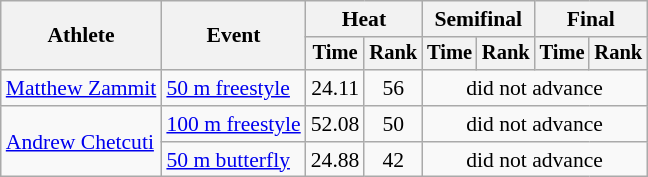<table class=wikitable style="font-size:90%">
<tr>
<th rowspan="2">Athlete</th>
<th rowspan="2">Event</th>
<th colspan="2">Heat</th>
<th colspan="2">Semifinal</th>
<th colspan="2">Final</th>
</tr>
<tr style="font-size:95%">
<th>Time</th>
<th>Rank</th>
<th>Time</th>
<th>Rank</th>
<th>Time</th>
<th>Rank</th>
</tr>
<tr align=center>
<td align=left><a href='#'>Matthew Zammit</a></td>
<td align=left><a href='#'>50 m freestyle</a></td>
<td>24.11</td>
<td>56</td>
<td colspan=4>did not advance</td>
</tr>
<tr align=center>
<td align=left rowspan=2><a href='#'>Andrew Chetcuti</a></td>
<td align=left><a href='#'>100 m freestyle</a></td>
<td>52.08</td>
<td>50</td>
<td colspan=4>did not advance</td>
</tr>
<tr align=center>
<td align=left><a href='#'>50 m butterfly</a></td>
<td>24.88</td>
<td>42</td>
<td colspan=4>did not advance</td>
</tr>
</table>
